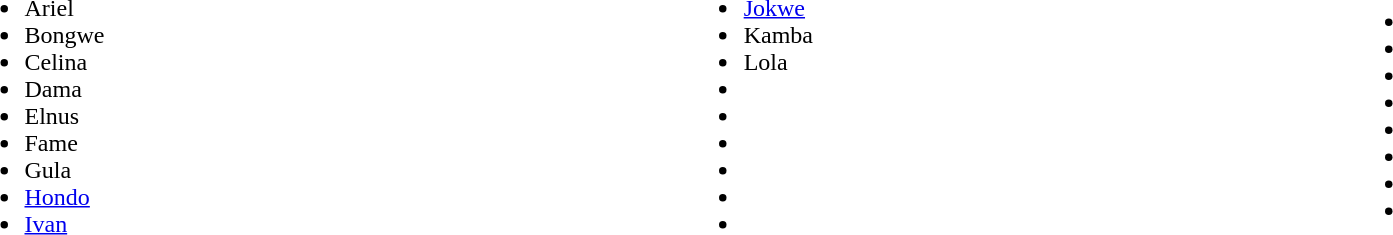<table style="width:90%;">
<tr>
<td><br><ul><li>Ariel</li><li>Bongwe</li><li>Celina</li><li>Dama</li><li>Elnus</li><li>Fame</li><li>Gula</li><li><a href='#'>Hondo</a></li><li><a href='#'>Ivan</a></li></ul></td>
<td><br><ul><li><a href='#'>Jokwe</a></li><li>Kamba</li><li>Lola</li><li></li><li></li><li></li><li></li><li></li><li></li></ul></td>
<td><br><ul><li></li><li></li><li></li><li></li><li></li><li></li><li></li><li></li></ul></td>
</tr>
</table>
